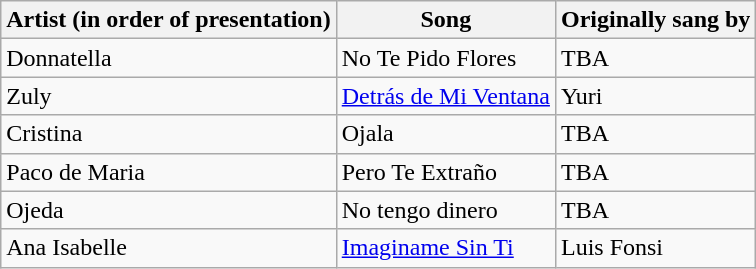<table class="wikitable sortable">
<tr>
<th>Artist (in order of presentation)</th>
<th>Song</th>
<th>Originally sang by</th>
</tr>
<tr>
<td>Donnatella</td>
<td>No Te Pido Flores</td>
<td>TBA</td>
</tr>
<tr>
<td>Zuly</td>
<td><a href='#'>Detrás de Mi Ventana</a></td>
<td>Yuri</td>
</tr>
<tr>
<td>Cristina</td>
<td>Ojala</td>
<td>TBA</td>
</tr>
<tr>
<td>Paco de Maria</td>
<td>Pero Te Extraño</td>
<td>TBA</td>
</tr>
<tr>
<td>Ojeda</td>
<td>No tengo dinero</td>
<td>TBA</td>
</tr>
<tr>
<td>Ana Isabelle</td>
<td><a href='#'>Imaginame Sin Ti</a></td>
<td>Luis Fonsi</td>
</tr>
</table>
